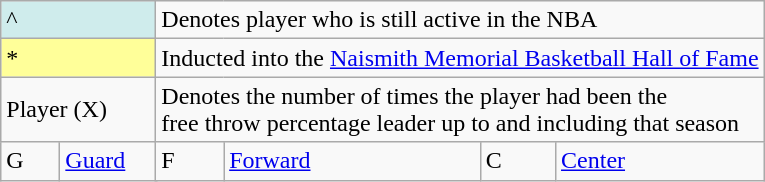<table class="wikitable">
<tr>
<td style="background:#cfecec; width:6em;" colspan="2">^</td>
<td colspan=5>Denotes player who is still active in the NBA</td>
</tr>
<tr>
<td style="background-color:#FFFF99; width:6em" colspan=2>*</td>
<td colspan=5>Inducted into the <a href='#'>Naismith Memorial Basketball Hall of Fame</a></td>
</tr>
<tr>
<td colspan=2>Player (X)</td>
<td colspan=5>Denotes the number of times the player had been the<br>free throw percentage leader up to and including that season</td>
</tr>
<tr>
<td style="width:2em">G</td>
<td colspan=2><a href='#'>Guard</a></td>
<td>F</td>
<td><a href='#'>Forward</a></td>
<td>C</td>
<td><a href='#'>Center</a></td>
</tr>
</table>
